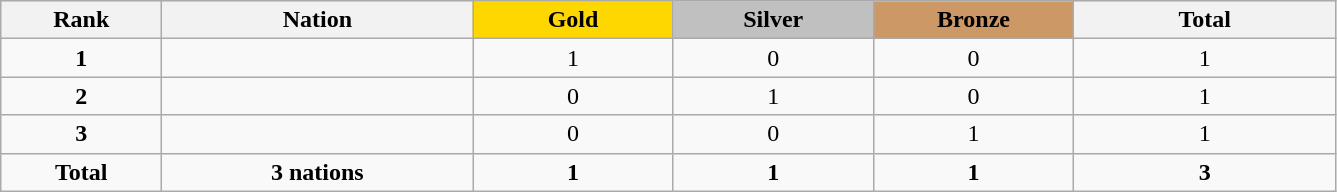<table class="wikitable collapsible autocollapse plainrowheaders" width=70.5% style="text-align:center;">
<tr style="background-color:#EDEDED;">
<th width=100px class="hintergrundfarbe6">Rank</th>
<th width=200px class="hintergrundfarbe6">Nation</th>
<th style="background:    gold; width:15%">Gold</th>
<th style="background:  silver; width:15%">Silver</th>
<th style="background: #CC9966; width:15%">Bronze</th>
<th>Total</th>
</tr>
<tr>
<td><strong>1</strong></td>
<td align=left></td>
<td>1</td>
<td>0</td>
<td>0</td>
<td>1</td>
</tr>
<tr>
<td><strong>2</strong></td>
<td align=left></td>
<td>0</td>
<td>1</td>
<td>0</td>
<td>1</td>
</tr>
<tr>
<td><strong>3</strong></td>
<td align=left></td>
<td>0</td>
<td>0</td>
<td>1</td>
<td>1</td>
</tr>
<tr>
<td><strong>Total</strong></td>
<td><strong>3 nations</strong></td>
<td><strong>1</strong></td>
<td><strong>1</strong></td>
<td><strong>1</strong></td>
<td><strong>3</strong></td>
</tr>
</table>
